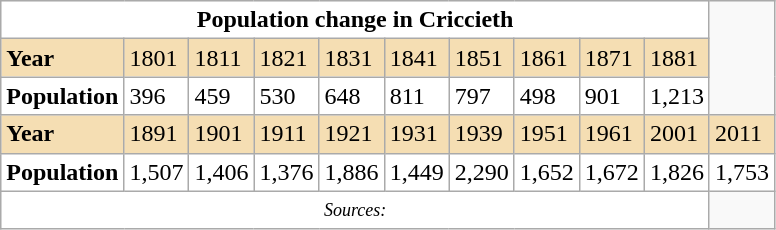<table class="wikitable" border="1" align="center">
<tr>
<th colspan="10" style="background:white"><strong>Population change in Criccieth</strong></th>
</tr>
<tr style="background:wheat">
<td><strong>Year</strong></td>
<td>1801</td>
<td>1811</td>
<td>1821</td>
<td>1831</td>
<td>1841</td>
<td>1851</td>
<td>1861</td>
<td>1871</td>
<td>1881</td>
</tr>
<tr style="background:white">
<td><strong>Population</strong></td>
<td>396</td>
<td>459</td>
<td>530</td>
<td>648</td>
<td>811</td>
<td>797</td>
<td>498</td>
<td>901</td>
<td>1,213</td>
</tr>
<tr style="background:wheat">
<td><strong>Year</strong></td>
<td>1891</td>
<td>1901</td>
<td>1911</td>
<td>1921</td>
<td>1931</td>
<td>1939</td>
<td>1951</td>
<td>1961</td>
<td>2001</td>
<td>2011</td>
</tr>
<tr style="background:white">
<td><strong>Population</strong></td>
<td>1,507</td>
<td>1,406</td>
<td>1,376</td>
<td>1,886</td>
<td>1,449</td>
<td>2,290</td>
<td>1,652</td>
<td>1,672</td>
<td>1,826</td>
<td>1,753</td>
</tr>
<tr>
<td colspan="10" align="center" style="background:white;font-size:90%;line-height:120%"><small><em>Sources:</em></small></td>
</tr>
</table>
